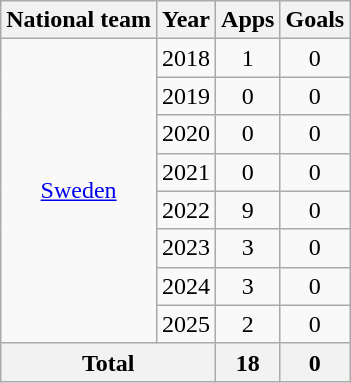<table class="wikitable" style="text-align:center">
<tr>
<th>National team</th>
<th>Year</th>
<th>Apps</th>
<th>Goals</th>
</tr>
<tr>
<td rowspan="8"><a href='#'>Sweden</a></td>
<td>2018</td>
<td>1</td>
<td>0</td>
</tr>
<tr>
<td>2019</td>
<td>0</td>
<td>0</td>
</tr>
<tr>
<td>2020</td>
<td>0</td>
<td>0</td>
</tr>
<tr>
<td>2021</td>
<td>0</td>
<td>0</td>
</tr>
<tr>
<td>2022</td>
<td>9</td>
<td>0</td>
</tr>
<tr>
<td>2023</td>
<td>3</td>
<td>0</td>
</tr>
<tr>
<td>2024</td>
<td>3</td>
<td>0</td>
</tr>
<tr>
<td>2025</td>
<td>2</td>
<td>0</td>
</tr>
<tr>
<th colspan="2">Total</th>
<th>18</th>
<th>0</th>
</tr>
</table>
